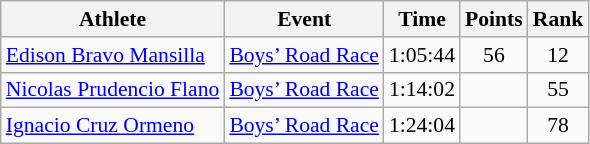<table class="wikitable" border="1" style="font-size:90%">
<tr>
<th>Athlete</th>
<th>Event</th>
<th>Time</th>
<th>Points</th>
<th>Rank</th>
</tr>
<tr>
<td><a href='#'>Edison Bravo Mansilla</a></td>
<td><a href='#'>Boys’ Road Race</a></td>
<td align=center>1:05:44</td>
<td align=center>56</td>
<td align=center>12</td>
</tr>
<tr>
<td><a href='#'>Nicolas Prudencio Flano</a></td>
<td><a href='#'>Boys’ Road Race</a></td>
<td align=center>1:14:02</td>
<td align=center></td>
<td align=center>55</td>
</tr>
<tr>
<td><a href='#'>Ignacio Cruz Ormeno</a></td>
<td><a href='#'>Boys’ Road Race</a></td>
<td align=center>1:24:04</td>
<td align=center></td>
<td align=center>78</td>
</tr>
</table>
